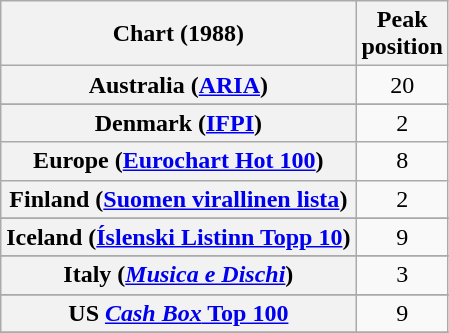<table class="wikitable sortable plainrowheaders" style="text-align:center">
<tr>
<th>Chart (1988)</th>
<th>Peak<br>position</th>
</tr>
<tr>
<th scope="row">Australia (<a href='#'>ARIA</a>)</th>
<td>20</td>
</tr>
<tr>
</tr>
<tr>
</tr>
<tr>
<th scope="row">Denmark (<a href='#'>IFPI</a>)</th>
<td>2</td>
</tr>
<tr>
<th scope="row">Europe (<a href='#'>Eurochart Hot 100</a>)</th>
<td>8</td>
</tr>
<tr>
<th scope="row">Finland (<a href='#'>Suomen virallinen lista</a>)</th>
<td>2</td>
</tr>
<tr>
</tr>
<tr>
<th scope="row">Iceland (<a href='#'>Íslenski Listinn Topp 10</a>)</th>
<td>9</td>
</tr>
<tr>
</tr>
<tr>
<th scope="row">Italy (<em><a href='#'>Musica e Dischi</a></em>)</th>
<td>3</td>
</tr>
<tr>
</tr>
<tr>
</tr>
<tr>
</tr>
<tr>
</tr>
<tr>
</tr>
<tr>
</tr>
<tr>
</tr>
<tr>
</tr>
<tr>
</tr>
<tr>
</tr>
<tr>
<th scope="row">US <a href='#'> <em>Cash Box</em> Top 100</a></th>
<td style="text-align:center;">9</td>
</tr>
<tr>
</tr>
</table>
